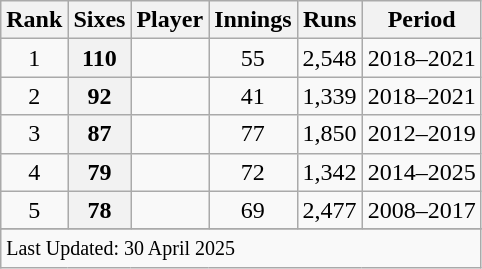<table class="wikitable">
<tr>
<th>Rank</th>
<th>Sixes</th>
<th>Player</th>
<th>Innings</th>
<th>Runs</th>
<th>Period</th>
</tr>
<tr>
<td style="text-align:center">1</td>
<th scope=row style=text-align:center;>110</th>
<td></td>
<td style="text-align:center">55</td>
<td style="text-align:center">2,548</td>
<td>2018–2021</td>
</tr>
<tr>
<td style="text-align:center">2</td>
<th scope=row style=text-align:center;>92</th>
<td></td>
<td style="text-align:center">41</td>
<td style="text-align:center">1,339</td>
<td>2018–2021</td>
</tr>
<tr>
<td style="text-align:center">3</td>
<th scope=row style=text-align:center;>87</th>
<td></td>
<td style="text-align:center">77</td>
<td style="text-align:center">1,850</td>
<td>2012–2019</td>
</tr>
<tr>
<td style="text-align:center">4</td>
<th scope=row style=text-align:center;>79</th>
<td></td>
<td style="text-align:center">72</td>
<td style="text-align:center">1,342</td>
<td>2014–2025</td>
</tr>
<tr>
<td style="text-align:center">5</td>
<th scope=row style=text-align:center;>78</th>
<td></td>
<td style="text-align:center">69</td>
<td style="text-align:center">2,477</td>
<td>2008–2017</td>
</tr>
<tr>
</tr>
<tr class=sortbottom>
<td colspan=6><small>Last Updated: 30 April 2025</small></td>
</tr>
</table>
